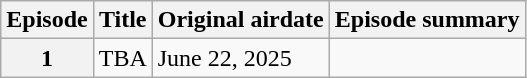<table class="wikitable">
<tr>
<th nowrap="">Episode</th>
<th nowrap="">Title</th>
<th nowrap="">Original airdate</th>
<th nowrap="">Episode summary</th>
</tr>
<tr>
<th>1</th>
<td>TBA</td>
<td>June 22, 2025</td>
<td></td>
</tr>
</table>
